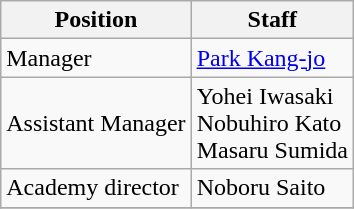<table class="wikitable">
<tr>
<th>Position</th>
<th>Staff</th>
</tr>
<tr>
<td>Manager</td>
<td> <a href='#'>Park Kang-jo</a></td>
</tr>
<tr>
<td>Assistant Manager</td>
<td> Yohei Iwasaki <br>  Nobuhiro Kato <br>  Masaru Sumida</td>
</tr>
<tr>
<td>Academy director</td>
<td> Noboru Saito</td>
</tr>
<tr>
</tr>
</table>
